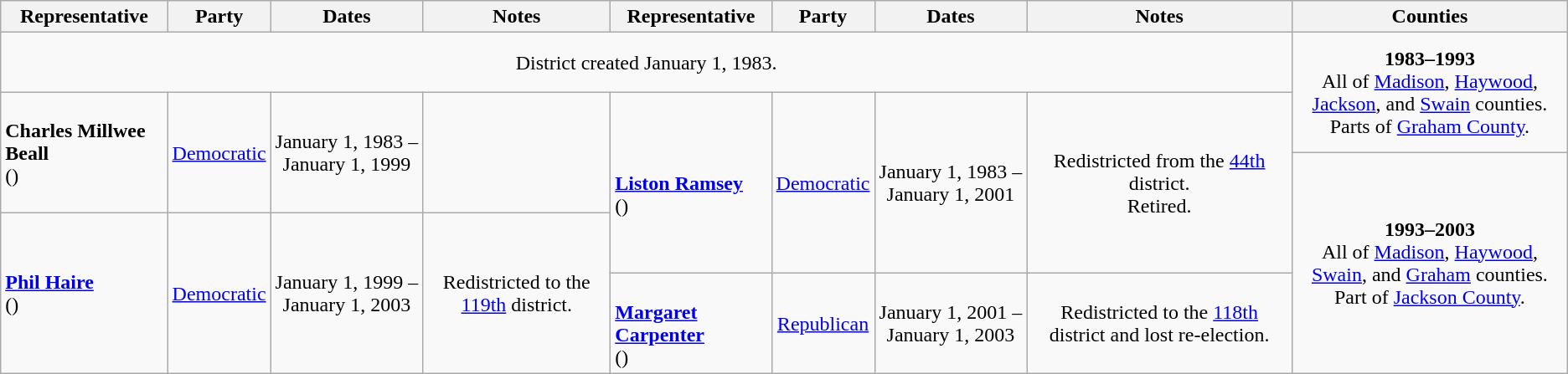<table class=wikitable style="text-align:center">
<tr>
<th>Representative</th>
<th>Party</th>
<th>Dates</th>
<th>Notes</th>
<th>Representative</th>
<th>Party</th>
<th>Dates</th>
<th>Notes</th>
<th>Counties</th>
</tr>
<tr style="height:3em">
<td colspan=8>District created January 1, 1983.</td>
<td rowspan=2><strong>1983–1993</strong> <br> All of <a href='#'>Madison</a>, <a href='#'>Haywood</a>, <a href='#'>Jackson</a>, and <a href='#'>Swain</a> counties. <br> Parts of <a href='#'>Graham County</a>.</td>
</tr>
<tr style="height:3em">
<td rowspan=2 align=left><strong>Charles Millwee Beall</strong><br>()</td>
<td rowspan=2 ><a href='#'>Democratic</a></td>
<td rowspan=2 nowrap>January 1, 1983 – <br> January 1, 1999</td>
<td rowspan=2></td>
<td rowspan=3 align=left><br><strong><a href='#'>Liston Ramsey</a></strong><br>()</td>
<td rowspan=3 ><a href='#'>Democratic</a></td>
<td rowspan=3 nowrap>January 1, 1983 – <br> January 1, 2001</td>
<td rowspan=3>Redistricted from the <a href='#'>44th</a> district. <br> Retired.</td>
</tr>
<tr style="height:3em">
<td rowspan=3><strong>1993–2003</strong> <br> All of <a href='#'>Madison</a>, <a href='#'>Haywood</a>, <a href='#'>Swain</a>, and <a href='#'>Graham</a> counties. <br> Part of <a href='#'>Jackson County</a>.</td>
</tr>
<tr style="height:3em">
<td rowspan=2 align=left><strong><a href='#'>Phil Haire</a></strong><br>()</td>
<td rowspan=2 ><a href='#'>Democratic</a></td>
<td rowspan=2 nowrap>January 1, 1999 – <br> January 1, 2003</td>
<td rowspan=2>Redistricted to the <a href='#'>119th</a> district.</td>
</tr>
<tr style="height:3em">
<td align=left><br><strong><a href='#'>Margaret Carpenter</a></strong><br>()</td>
<td><a href='#'>Republican</a></td>
<td nowrap>January 1, 2001 – <br> January 1, 2003</td>
<td>Redistricted to the <a href='#'>118th</a> district and lost re-election.</td>
</tr>
</table>
